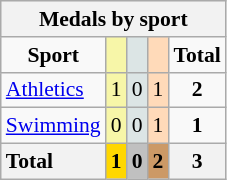<table class="wikitable" style="text-align:center;font-size:90%">
<tr style="background:#efefef;">
<th colspan=7><strong>Medals by sport</strong></th>
</tr>
<tr>
<td><strong>Sport</strong></td>
<td bgcolor=#f7f6a8></td>
<td bgcolor=#dce5e5></td>
<td bgcolor=#ffdab9></td>
<td><strong>Total</strong></td>
</tr>
<tr>
<td style="text-align:left;"><a href='#'>Athletics</a></td>
<td style="background:#F7F6A8;">1</td>
<td style="background:#DCE5E5;">0</td>
<td style="background:#FFDAB9;">1</td>
<td><strong>2</strong></td>
</tr>
<tr>
<td style="text-align:left;"><a href='#'>Swimming</a></td>
<td style="background:#F7F6A8;">0</td>
<td style="background:#DCE5E5;">0</td>
<td style="background:#FFDAB9;">1</td>
<td><strong>1</strong></td>
</tr>
<tr>
<th style="text-align:left;"><strong>Total</strong></th>
<th style="background:gold;"><strong>1</strong></th>
<th style="background:silver;"><strong>0</strong></th>
<th style="background:#c96;"><strong>2</strong></th>
<th><strong>3</strong></th>
</tr>
</table>
